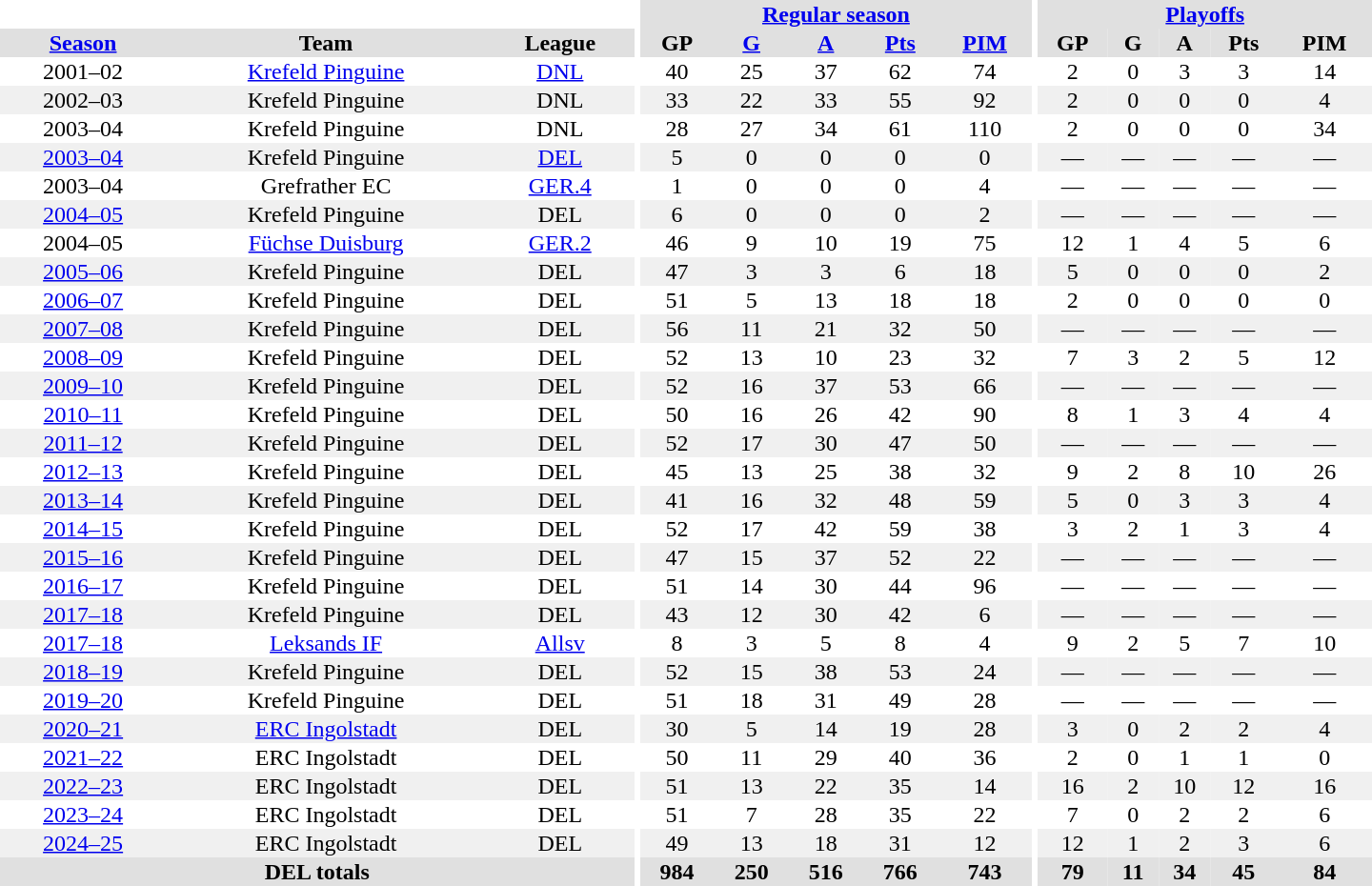<table border="0" cellpadding="1" cellspacing="0" style="text-align:center; width:60em">
<tr bgcolor="#e0e0e0">
<th colspan="3" bgcolor="#ffffff"></th>
<th rowspan="99" bgcolor="#ffffff"></th>
<th colspan="5"><a href='#'>Regular season</a></th>
<th rowspan="99" bgcolor="#ffffff"></th>
<th colspan="5"><a href='#'>Playoffs</a></th>
</tr>
<tr bgcolor="#e0e0e0">
<th><a href='#'>Season</a></th>
<th>Team</th>
<th>League</th>
<th>GP</th>
<th><a href='#'>G</a></th>
<th><a href='#'>A</a></th>
<th><a href='#'>Pts</a></th>
<th><a href='#'>PIM</a></th>
<th>GP</th>
<th>G</th>
<th>A</th>
<th>Pts</th>
<th>PIM</th>
</tr>
<tr>
<td>2001–02</td>
<td><a href='#'>Krefeld Pinguine</a></td>
<td><a href='#'>DNL</a></td>
<td>40</td>
<td>25</td>
<td>37</td>
<td>62</td>
<td>74</td>
<td>2</td>
<td>0</td>
<td>3</td>
<td>3</td>
<td>14</td>
</tr>
<tr bgcolor="#f0f0f0">
<td>2002–03</td>
<td>Krefeld Pinguine</td>
<td>DNL</td>
<td>33</td>
<td>22</td>
<td>33</td>
<td>55</td>
<td>92</td>
<td>2</td>
<td>0</td>
<td>0</td>
<td>0</td>
<td>4</td>
</tr>
<tr>
<td>2003–04</td>
<td>Krefeld Pinguine</td>
<td>DNL</td>
<td>28</td>
<td>27</td>
<td>34</td>
<td>61</td>
<td>110</td>
<td>2</td>
<td>0</td>
<td>0</td>
<td>0</td>
<td>34</td>
</tr>
<tr bgcolor="#f0f0f0">
<td><a href='#'>2003–04</a></td>
<td>Krefeld Pinguine</td>
<td><a href='#'>DEL</a></td>
<td>5</td>
<td>0</td>
<td>0</td>
<td>0</td>
<td>0</td>
<td>—</td>
<td>—</td>
<td>—</td>
<td>—</td>
<td>—</td>
</tr>
<tr>
<td>2003–04</td>
<td>Grefrather EC</td>
<td><a href='#'>GER.4</a></td>
<td>1</td>
<td>0</td>
<td>0</td>
<td>0</td>
<td>4</td>
<td>—</td>
<td>—</td>
<td>—</td>
<td>—</td>
<td>—</td>
</tr>
<tr bgcolor="#f0f0f0">
<td><a href='#'>2004–05</a></td>
<td>Krefeld Pinguine</td>
<td>DEL</td>
<td>6</td>
<td>0</td>
<td>0</td>
<td>0</td>
<td>2</td>
<td>—</td>
<td>—</td>
<td>—</td>
<td>—</td>
<td>—</td>
</tr>
<tr>
<td>2004–05</td>
<td><a href='#'>Füchse Duisburg</a></td>
<td><a href='#'>GER.2</a></td>
<td>46</td>
<td>9</td>
<td>10</td>
<td>19</td>
<td>75</td>
<td>12</td>
<td>1</td>
<td>4</td>
<td>5</td>
<td>6</td>
</tr>
<tr bgcolor="#f0f0f0">
<td><a href='#'>2005–06</a></td>
<td>Krefeld Pinguine</td>
<td>DEL</td>
<td>47</td>
<td>3</td>
<td>3</td>
<td>6</td>
<td>18</td>
<td>5</td>
<td>0</td>
<td>0</td>
<td>0</td>
<td>2</td>
</tr>
<tr>
<td><a href='#'>2006–07</a></td>
<td>Krefeld Pinguine</td>
<td>DEL</td>
<td>51</td>
<td>5</td>
<td>13</td>
<td>18</td>
<td>18</td>
<td>2</td>
<td>0</td>
<td>0</td>
<td>0</td>
<td>0</td>
</tr>
<tr bgcolor="#f0f0f0">
<td><a href='#'>2007–08</a></td>
<td>Krefeld Pinguine</td>
<td>DEL</td>
<td>56</td>
<td>11</td>
<td>21</td>
<td>32</td>
<td>50</td>
<td>—</td>
<td>—</td>
<td>—</td>
<td>—</td>
<td>—</td>
</tr>
<tr>
<td><a href='#'>2008–09</a></td>
<td>Krefeld Pinguine</td>
<td>DEL</td>
<td>52</td>
<td>13</td>
<td>10</td>
<td>23</td>
<td>32</td>
<td>7</td>
<td>3</td>
<td>2</td>
<td>5</td>
<td>12</td>
</tr>
<tr bgcolor="#f0f0f0">
<td><a href='#'>2009–10</a></td>
<td>Krefeld Pinguine</td>
<td>DEL</td>
<td>52</td>
<td>16</td>
<td>37</td>
<td>53</td>
<td>66</td>
<td>—</td>
<td>—</td>
<td>—</td>
<td>—</td>
<td>—</td>
</tr>
<tr>
<td><a href='#'>2010–11</a></td>
<td>Krefeld Pinguine</td>
<td>DEL</td>
<td>50</td>
<td>16</td>
<td>26</td>
<td>42</td>
<td>90</td>
<td>8</td>
<td>1</td>
<td>3</td>
<td>4</td>
<td>4</td>
</tr>
<tr bgcolor="#f0f0f0">
<td><a href='#'>2011–12</a></td>
<td>Krefeld Pinguine</td>
<td>DEL</td>
<td>52</td>
<td>17</td>
<td>30</td>
<td>47</td>
<td>50</td>
<td>—</td>
<td>—</td>
<td>—</td>
<td>—</td>
<td>—</td>
</tr>
<tr>
<td><a href='#'>2012–13</a></td>
<td>Krefeld Pinguine</td>
<td>DEL</td>
<td>45</td>
<td>13</td>
<td>25</td>
<td>38</td>
<td>32</td>
<td>9</td>
<td>2</td>
<td>8</td>
<td>10</td>
<td>26</td>
</tr>
<tr bgcolor="#f0f0f0">
<td><a href='#'>2013–14</a></td>
<td>Krefeld Pinguine</td>
<td>DEL</td>
<td>41</td>
<td>16</td>
<td>32</td>
<td>48</td>
<td>59</td>
<td>5</td>
<td>0</td>
<td>3</td>
<td>3</td>
<td>4</td>
</tr>
<tr>
<td><a href='#'>2014–15</a></td>
<td>Krefeld Pinguine</td>
<td>DEL</td>
<td>52</td>
<td>17</td>
<td>42</td>
<td>59</td>
<td>38</td>
<td>3</td>
<td>2</td>
<td>1</td>
<td>3</td>
<td>4</td>
</tr>
<tr bgcolor="#f0f0f0">
<td><a href='#'>2015–16</a></td>
<td>Krefeld Pinguine</td>
<td>DEL</td>
<td>47</td>
<td>15</td>
<td>37</td>
<td>52</td>
<td>22</td>
<td>—</td>
<td>—</td>
<td>—</td>
<td>—</td>
<td>—</td>
</tr>
<tr>
<td><a href='#'>2016–17</a></td>
<td>Krefeld Pinguine</td>
<td>DEL</td>
<td>51</td>
<td>14</td>
<td>30</td>
<td>44</td>
<td>96</td>
<td>—</td>
<td>—</td>
<td>—</td>
<td>—</td>
<td>—</td>
</tr>
<tr bgcolor="#f0f0f0">
<td><a href='#'>2017–18</a></td>
<td>Krefeld Pinguine</td>
<td>DEL</td>
<td>43</td>
<td>12</td>
<td>30</td>
<td>42</td>
<td>6</td>
<td>—</td>
<td>—</td>
<td>—</td>
<td>—</td>
<td>—</td>
</tr>
<tr>
<td><a href='#'>2017–18</a></td>
<td><a href='#'>Leksands IF</a></td>
<td><a href='#'>Allsv</a></td>
<td>8</td>
<td>3</td>
<td>5</td>
<td>8</td>
<td>4</td>
<td>9</td>
<td>2</td>
<td>5</td>
<td>7</td>
<td>10</td>
</tr>
<tr bgcolor="#f0f0f0">
<td><a href='#'>2018–19</a></td>
<td>Krefeld Pinguine</td>
<td>DEL</td>
<td>52</td>
<td>15</td>
<td>38</td>
<td>53</td>
<td>24</td>
<td>—</td>
<td>—</td>
<td>—</td>
<td>—</td>
<td>—</td>
</tr>
<tr>
<td><a href='#'>2019–20</a></td>
<td>Krefeld Pinguine</td>
<td>DEL</td>
<td>51</td>
<td>18</td>
<td>31</td>
<td>49</td>
<td>28</td>
<td>—</td>
<td>—</td>
<td>—</td>
<td>—</td>
<td>—</td>
</tr>
<tr bgcolor="#f0f0f0">
<td><a href='#'>2020–21</a></td>
<td><a href='#'>ERC Ingolstadt</a></td>
<td>DEL</td>
<td>30</td>
<td>5</td>
<td>14</td>
<td>19</td>
<td>28</td>
<td>3</td>
<td>0</td>
<td>2</td>
<td>2</td>
<td>4</td>
</tr>
<tr>
<td><a href='#'>2021–22</a></td>
<td>ERC Ingolstadt</td>
<td>DEL</td>
<td>50</td>
<td>11</td>
<td>29</td>
<td>40</td>
<td>36</td>
<td>2</td>
<td>0</td>
<td>1</td>
<td>1</td>
<td>0</td>
</tr>
<tr bgcolor="#f0f0f0">
<td><a href='#'>2022–23</a></td>
<td>ERC Ingolstadt</td>
<td>DEL</td>
<td>51</td>
<td>13</td>
<td>22</td>
<td>35</td>
<td>14</td>
<td>16</td>
<td>2</td>
<td>10</td>
<td>12</td>
<td>16</td>
</tr>
<tr>
<td><a href='#'>2023–24</a></td>
<td>ERC Ingolstadt</td>
<td>DEL</td>
<td>51</td>
<td>7</td>
<td>28</td>
<td>35</td>
<td>22</td>
<td>7</td>
<td>0</td>
<td>2</td>
<td>2</td>
<td>6</td>
</tr>
<tr bgcolor="#f0f0f0">
<td><a href='#'>2024–25</a></td>
<td>ERC Ingolstadt</td>
<td>DEL</td>
<td>49</td>
<td>13</td>
<td>18</td>
<td>31</td>
<td>12</td>
<td>12</td>
<td>1</td>
<td>2</td>
<td>3</td>
<td>6</td>
</tr>
<tr bgcolor="#e0e0e0">
<th colspan="3">DEL totals</th>
<th>984</th>
<th>250</th>
<th>516</th>
<th>766</th>
<th>743</th>
<th>79</th>
<th>11</th>
<th>34</th>
<th>45</th>
<th>84</th>
</tr>
</table>
